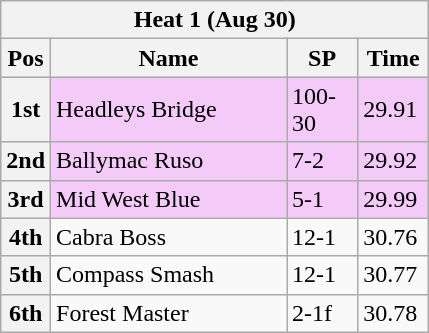<table class="wikitable">
<tr>
<th colspan="6">Heat 1 (Aug 30)</th>
</tr>
<tr>
<th width=20>Pos</th>
<th width=150>Name</th>
<th width=40>SP</th>
<th width=40>Time</th>
</tr>
<tr style="background: #f4caf9;">
<th>1st</th>
<td>Headleys Bridge</td>
<td>100-30</td>
<td>29.91</td>
</tr>
<tr style="background: #f4caf9;">
<th>2nd</th>
<td>Ballymac Ruso</td>
<td>7-2</td>
<td>29.92</td>
</tr>
<tr style="background: #f4caf9;">
<th>3rd</th>
<td>Mid West Blue</td>
<td>5-1</td>
<td>29.99</td>
</tr>
<tr>
<th>4th</th>
<td>Cabra Boss</td>
<td>12-1</td>
<td>30.76</td>
</tr>
<tr>
<th>5th</th>
<td>Compass Smash</td>
<td>12-1</td>
<td>30.77</td>
</tr>
<tr>
<th>6th</th>
<td>Forest Master</td>
<td>2-1f</td>
<td>30.78</td>
</tr>
</table>
